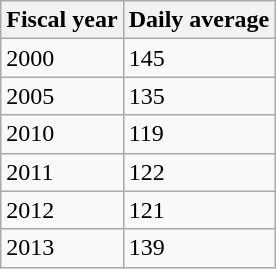<table class="wikitable">
<tr>
<th>Fiscal year</th>
<th>Daily average</th>
</tr>
<tr>
<td>2000</td>
<td>145</td>
</tr>
<tr>
<td>2005</td>
<td>135</td>
</tr>
<tr>
<td>2010</td>
<td>119</td>
</tr>
<tr>
<td>2011</td>
<td>122</td>
</tr>
<tr>
<td>2012</td>
<td>121</td>
</tr>
<tr>
<td>2013</td>
<td>139</td>
</tr>
</table>
